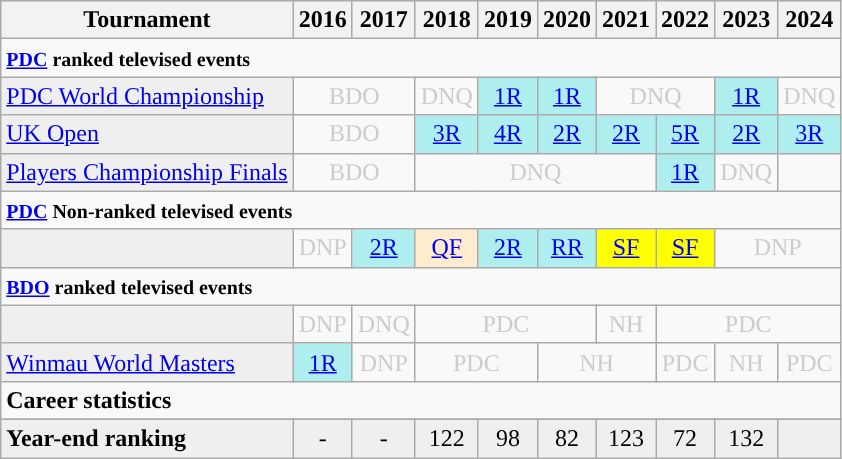<table class="wikitable">
<tr>
<th>Tournament</th>
<th>2016</th>
<th>2017</th>
<th>2018</th>
<th>2019</th>
<th>2020</th>
<th>2021</th>
<th>2022</th>
<th>2023</th>
<th>2024</th>
</tr>
<tr>
<td colspan="15" align="left"><small><strong><a href='#'>PDC</a> ranked televised events</strong></small></td>
</tr>
<tr>
<td style="background:#efefef;"><a href='#'>PDC World Championship</a></td>
<td colspan="2" style="text-align:center; color:#ccc;">BDO</td>
<td colspan="1" style="text-align:center; color:#ccc;">DNQ</td>
<td style="text-align:center; background:#afeeee;"><a href='#'>1R</a></td>
<td style="text-align:center; background:#afeeee;"><a href='#'>1R</a></td>
<td colspan="2" style="text-align:center; color:#ccc;">DNQ</td>
<td style="text-align:center; background:#afeeee;"><a href='#'>1R</a></td>
<td colspan="1" style="text-align:center; color:#ccc;">DNQ</td>
</tr>
<tr>
<td style="background:#efefef;"><a href='#'>UK Open</a></td>
<td colspan="2" style="text-align:center; color:#ccc;">BDO</td>
<td style="text-align:center; background:#afeeee;"><a href='#'>3R</a></td>
<td style="text-align:center; background:#afeeee;"><a href='#'>4R</a></td>
<td style="text-align:center; background:#afeeee;"><a href='#'>2R</a></td>
<td style="text-align:center; background:#afeeee;"><a href='#'>2R</a></td>
<td style="text-align:center; background:#afeeee;"><a href='#'>5R</a></td>
<td style="text-align:center; background:#afeeee;"><a href='#'>2R</a></td>
<td style="text-align:center; background:#afeeee;"><a href='#'>3R</a></td>
</tr>
<tr>
<td style="background:#efefef;"><a href='#'>Players Championship Finals</a></td>
<td colspan="2" style="text-align:center; color:#ccc;">BDO</td>
<td colspan="4" style="text-align:center; color:#ccc;">DNQ</td>
<td style="text-align:center; background:#afeeee;"><a href='#'>1R</a></td>
<td style="text-align:center; color:#ccc;">DNQ</td>
<td></td>
</tr>
<tr>
<td colspan="10" align="left"><small><strong><a href='#'>PDC</a> Non-ranked televised events</strong></small></td>
</tr>
<tr>
<td style="background:#efefef;"></td>
<td style="text-align:center; color:#ccc;">DNP</td>
<td style="text-align:center; background:#afeeee;"><a href='#'>2R</a></td>
<td style="text-align:center; background:#ffebcd;"><a href='#'>QF</a></td>
<td style="text-align:center; background:#afeeee;"><a href='#'>2R</a></td>
<td style="text-align:center; background:#afeeee;"><a href='#'>RR</a></td>
<td style="text-align:center; background:yellow;"><a href='#'>SF</a></td>
<td style="text-align:center; background:yellow;"><a href='#'>SF</a></td>
<td colspan="2" style="text-align:center; color:#ccc;">DNP</td>
</tr>
<tr>
<td colspan="15" align="left"><small><strong><a href='#'>BDO</a> ranked televised events</strong></small></td>
</tr>
<tr>
<td style="background:#efefef;"></td>
<td colspan="1" style="text-align:center; color:#ccc;">DNP</td>
<td colspan="1" style="text-align:center; color:#ccc;">DNQ</td>
<td colspan="3" style="text-align:center; color:#ccc;">PDC</td>
<td colspan="1" style="text-align:center; color:#ccc;">NH</td>
<td colspan="3" style="text-align:center; color:#ccc;">PDC</td>
</tr>
<tr>
<td style="background:#efefef;"><a href='#'>Winmau World Masters</a></td>
<td style="text-align:center; background:#afeeee;"><a href='#'>1R</a></td>
<td colspan="1" style="text-align:center; color:#ccc;">DNP</td>
<td colspan="2" style="text-align:center; color:#ccc;">PDC</td>
<td colspan="2" style="text-align:center; color:#ccc;">NH</td>
<td style="text-align:center; color:#ccc;">PDC</td>
<td style="text-align:center; color:#ccc;">NH</td>
<td style="text-align:center; color:#ccc;">PDC</td>
</tr>
<tr>
<td colspan="15" align="left"><strong>Career statistics</strong></td>
</tr>
<tr>
</tr>
<tr bgcolor="efefef">
<td align="left"><strong>Year-end ranking</strong></td>
<td style="text-align:center;">-</td>
<td style="text-align:center;">-</td>
<td style="text-align:center;">122</td>
<td style="text-align:center;">98</td>
<td style="text-align:center;">82</td>
<td style="text-align:center;">123</td>
<td style="text-align:center;">72</td>
<td style="text-align:center;">132</td>
<td></td>
</tr>
</table>
